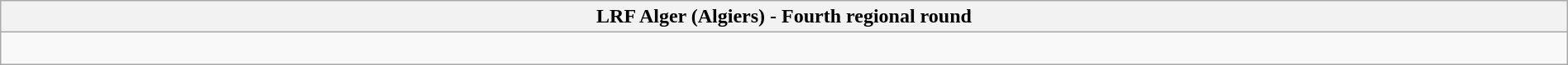<table class="wikitable collapsible collapsed" style="width:100%">
<tr>
<th>LRF Alger (Algiers) - Fourth regional round</th>
</tr>
<tr>
<td style="text-align:center;"><br>






</td>
</tr>
</table>
